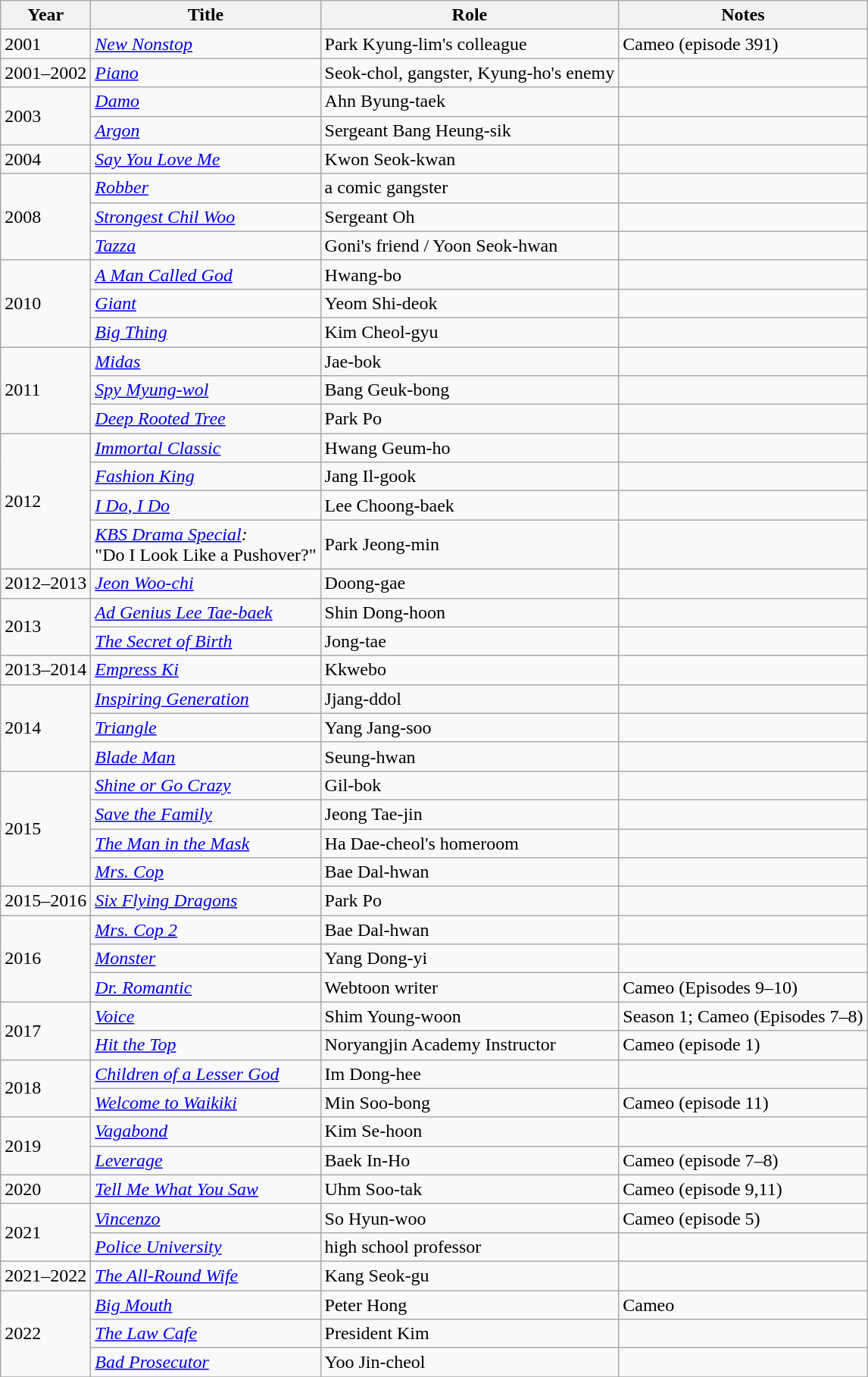<table class="wikitable">
<tr>
<th>Year</th>
<th>Title</th>
<th>Role</th>
<th>Notes</th>
</tr>
<tr>
<td>2001</td>
<td><em><a href='#'>New Nonstop</a></em></td>
<td>Park Kyung-lim's colleague</td>
<td>Cameo (episode 391)</td>
</tr>
<tr>
<td>2001–2002</td>
<td><em><a href='#'>Piano</a></em></td>
<td>Seok-chol, gangster, Kyung-ho's enemy</td>
<td></td>
</tr>
<tr>
<td rowspan=2>2003</td>
<td><em><a href='#'>Damo</a></em></td>
<td>Ahn Byung-taek</td>
<td></td>
</tr>
<tr>
<td><em><a href='#'>Argon</a></em></td>
<td>Sergeant Bang Heung-sik</td>
<td></td>
</tr>
<tr>
<td>2004</td>
<td><em><a href='#'>Say You Love Me</a></em></td>
<td>Kwon Seok-kwan</td>
<td></td>
</tr>
<tr>
<td rowspan=3>2008</td>
<td><em><a href='#'>Robber</a></em></td>
<td>a comic gangster</td>
<td></td>
</tr>
<tr>
<td><em><a href='#'>Strongest Chil Woo</a></em></td>
<td>Sergeant Oh</td>
<td></td>
</tr>
<tr>
<td><em><a href='#'>Tazza</a></em></td>
<td>Goni's friend / Yoon Seok-hwan</td>
<td></td>
</tr>
<tr>
<td rowspan=3>2010</td>
<td><em><a href='#'>A Man Called God</a></em></td>
<td>Hwang-bo</td>
<td></td>
</tr>
<tr>
<td><em><a href='#'>Giant</a></em></td>
<td>Yeom Shi-deok</td>
<td></td>
</tr>
<tr>
<td><em><a href='#'>Big Thing</a></em></td>
<td>Kim Cheol-gyu</td>
<td></td>
</tr>
<tr>
<td rowspan=3>2011</td>
<td><em><a href='#'>Midas</a></em></td>
<td>Jae-bok</td>
<td></td>
</tr>
<tr>
<td><em><a href='#'>Spy Myung-wol</a></em></td>
<td>Bang Geuk-bong</td>
<td></td>
</tr>
<tr>
<td><em><a href='#'>Deep Rooted Tree</a></em></td>
<td>Park Po</td>
<td></td>
</tr>
<tr>
<td rowspan=4>2012</td>
<td><em><a href='#'>Immortal Classic</a></em></td>
<td>Hwang Geum-ho</td>
<td></td>
</tr>
<tr>
<td><em><a href='#'>Fashion King</a></em></td>
<td>Jang Il-gook</td>
<td></td>
</tr>
<tr>
<td><em><a href='#'>I Do, I Do</a></em></td>
<td>Lee Choong-baek</td>
<td></td>
</tr>
<tr>
<td><em><a href='#'>KBS Drama Special</a>:</em><br>"Do I Look Like a Pushover?"</td>
<td>Park Jeong-min</td>
<td></td>
</tr>
<tr>
<td>2012–2013</td>
<td><em><a href='#'>Jeon Woo-chi</a></em></td>
<td>Doong-gae</td>
<td></td>
</tr>
<tr>
<td rowspan=2>2013</td>
<td><em><a href='#'>Ad Genius Lee Tae-baek</a></em></td>
<td>Shin Dong-hoon</td>
<td></td>
</tr>
<tr>
<td><em><a href='#'>The Secret of Birth</a></em></td>
<td>Jong-tae</td>
<td></td>
</tr>
<tr>
<td>2013–2014</td>
<td><em><a href='#'>Empress Ki</a></em></td>
<td>Kkwebo</td>
<td></td>
</tr>
<tr>
<td rowspan=3>2014</td>
<td><em><a href='#'>Inspiring Generation</a></em></td>
<td>Jjang-ddol</td>
<td></td>
</tr>
<tr>
<td><em><a href='#'>Triangle</a></em></td>
<td>Yang Jang-soo</td>
<td></td>
</tr>
<tr>
<td><em><a href='#'>Blade Man</a></em></td>
<td>Seung-hwan</td>
<td></td>
</tr>
<tr>
<td rowspan=4>2015</td>
<td><em><a href='#'>Shine or Go Crazy</a></em></td>
<td>Gil-bok</td>
<td></td>
</tr>
<tr>
<td><em><a href='#'>Save the Family</a></em></td>
<td>Jeong Tae-jin</td>
<td></td>
</tr>
<tr>
<td><em><a href='#'>The Man in the Mask</a></em></td>
<td>Ha Dae-cheol's homeroom</td>
<td></td>
</tr>
<tr>
<td><em><a href='#'>Mrs. Cop</a></em></td>
<td>Bae Dal-hwan</td>
<td></td>
</tr>
<tr>
<td>2015–2016</td>
<td><em><a href='#'>Six Flying Dragons</a></em></td>
<td>Park Po</td>
<td></td>
</tr>
<tr>
<td rowspan=3>2016</td>
<td><em><a href='#'>Mrs. Cop 2</a></em></td>
<td>Bae Dal-hwan</td>
<td></td>
</tr>
<tr>
<td><em><a href='#'>Monster</a></em></td>
<td>Yang Dong-yi</td>
<td></td>
</tr>
<tr>
<td><em><a href='#'>Dr. Romantic</a></em></td>
<td>Webtoon writer</td>
<td>Cameo (Episodes 9–10)</td>
</tr>
<tr>
<td rowspan="2">2017</td>
<td><em><a href='#'>Voice</a></em></td>
<td>Shim Young-woon</td>
<td>Season 1; Cameo (Episodes 7–8)</td>
</tr>
<tr>
<td><em><a href='#'>Hit the Top</a></em></td>
<td>Noryangjin Academy Instructor</td>
<td>Cameo (episode 1)</td>
</tr>
<tr>
<td rowspan="2">2018</td>
<td><em><a href='#'>Children of a Lesser God</a></em></td>
<td>Im Dong-hee</td>
<td></td>
</tr>
<tr>
<td><em><a href='#'>Welcome to Waikiki</a></em></td>
<td>Min Soo-bong</td>
<td>Cameo (episode 11)</td>
</tr>
<tr>
<td rowspan="2">2019</td>
<td><em><a href='#'>Vagabond</a></em></td>
<td>Kim Se-hoon</td>
<td></td>
</tr>
<tr>
<td><em><a href='#'>Leverage</a></em></td>
<td>Baek In-Ho</td>
<td>Cameo (episode 7–8)</td>
</tr>
<tr>
<td>2020</td>
<td><em><a href='#'>Tell Me What You Saw</a></em></td>
<td>Uhm Soo-tak</td>
<td>Cameo (episode 9,11)</td>
</tr>
<tr>
<td rowspan="2">2021</td>
<td><em><a href='#'>Vincenzo</a></em></td>
<td>So Hyun-woo</td>
<td>Cameo (episode 5)</td>
</tr>
<tr>
<td><em><a href='#'>Police University</a></em></td>
<td>high school professor</td>
<td></td>
</tr>
<tr>
<td>2021–2022</td>
<td><em><a href='#'>The All-Round Wife</a></em></td>
<td>Kang Seok-gu</td>
<td></td>
</tr>
<tr>
<td rowspan=3>2022</td>
<td><em><a href='#'>Big Mouth</a></em></td>
<td>Peter Hong</td>
<td>Cameo</td>
</tr>
<tr>
<td><em><a href='#'>The Law Cafe</a></em></td>
<td>President Kim</td>
<td></td>
</tr>
<tr>
<td><em><a href='#'>Bad Prosecutor</a></em></td>
<td>Yoo Jin-cheol</td>
<td></td>
</tr>
<tr>
</tr>
</table>
